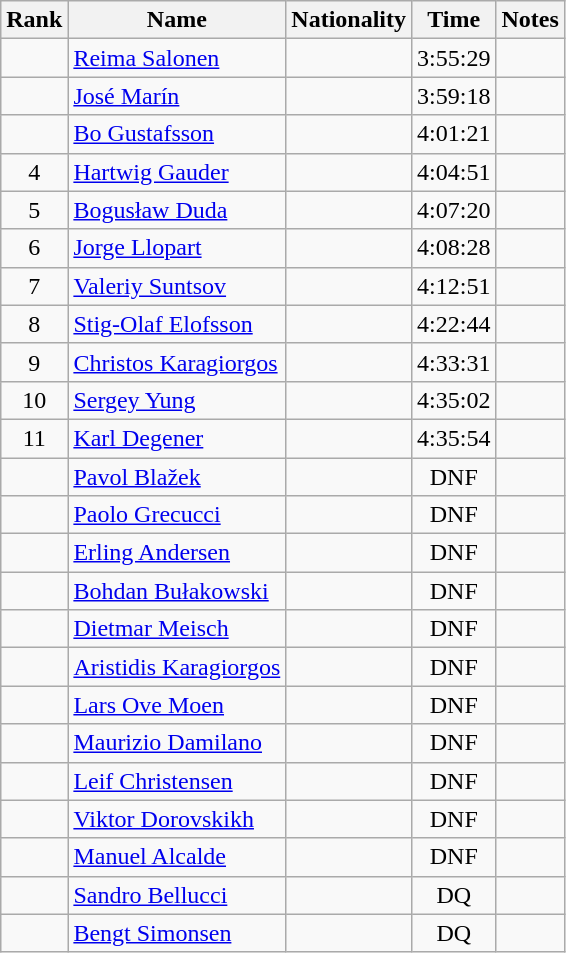<table class="wikitable sortable" style="text-align:center">
<tr>
<th>Rank</th>
<th>Name</th>
<th>Nationality</th>
<th>Time</th>
<th>Notes</th>
</tr>
<tr>
<td></td>
<td align=left><a href='#'>Reima Salonen</a></td>
<td align=left></td>
<td>3:55:29</td>
<td></td>
</tr>
<tr>
<td></td>
<td align=left><a href='#'>José Marín</a></td>
<td align=left></td>
<td>3:59:18</td>
<td></td>
</tr>
<tr>
<td></td>
<td align=left><a href='#'>Bo Gustafsson</a></td>
<td align=left></td>
<td>4:01:21</td>
<td></td>
</tr>
<tr>
<td>4</td>
<td align=left><a href='#'>Hartwig Gauder</a></td>
<td align=left></td>
<td>4:04:51</td>
<td></td>
</tr>
<tr>
<td>5</td>
<td align=left><a href='#'>Bogusław Duda</a></td>
<td align=left></td>
<td>4:07:20</td>
<td></td>
</tr>
<tr>
<td>6</td>
<td align=left><a href='#'>Jorge Llopart</a></td>
<td align=left></td>
<td>4:08:28</td>
<td></td>
</tr>
<tr>
<td>7</td>
<td align=left><a href='#'>Valeriy Suntsov</a></td>
<td align=left></td>
<td>4:12:51</td>
<td></td>
</tr>
<tr>
<td>8</td>
<td align=left><a href='#'>Stig-Olaf Elofsson</a></td>
<td align=left></td>
<td>4:22:44</td>
<td></td>
</tr>
<tr>
<td>9</td>
<td align=left><a href='#'>Christos Karagiorgos</a></td>
<td align=left></td>
<td>4:33:31</td>
<td></td>
</tr>
<tr>
<td>10</td>
<td align=left><a href='#'>Sergey Yung</a></td>
<td align=left></td>
<td>4:35:02</td>
<td></td>
</tr>
<tr>
<td>11</td>
<td align=left><a href='#'>Karl Degener</a></td>
<td align=left></td>
<td>4:35:54</td>
<td></td>
</tr>
<tr>
<td></td>
<td align=left><a href='#'>Pavol Blažek</a></td>
<td align=left></td>
<td>DNF</td>
<td></td>
</tr>
<tr>
<td></td>
<td align=left><a href='#'>Paolo Grecucci</a></td>
<td align=left></td>
<td>DNF</td>
<td></td>
</tr>
<tr>
<td></td>
<td align=left><a href='#'>Erling Andersen</a></td>
<td align=left></td>
<td>DNF</td>
<td></td>
</tr>
<tr>
<td></td>
<td align=left><a href='#'>Bohdan Bułakowski</a></td>
<td align=left></td>
<td>DNF</td>
<td></td>
</tr>
<tr>
<td></td>
<td align=left><a href='#'>Dietmar Meisch</a></td>
<td align=left></td>
<td>DNF</td>
<td></td>
</tr>
<tr>
<td></td>
<td align=left><a href='#'>Aristidis Karagiorgos</a></td>
<td align=left></td>
<td>DNF</td>
<td></td>
</tr>
<tr>
<td></td>
<td align=left><a href='#'>Lars Ove Moen</a></td>
<td align=left></td>
<td>DNF</td>
<td></td>
</tr>
<tr>
<td></td>
<td align=left><a href='#'>Maurizio Damilano</a></td>
<td align=left></td>
<td>DNF</td>
<td></td>
</tr>
<tr>
<td></td>
<td align=left><a href='#'>Leif Christensen</a></td>
<td align=left></td>
<td>DNF</td>
<td></td>
</tr>
<tr>
<td></td>
<td align=left><a href='#'>Viktor Dorovskikh</a></td>
<td align=left></td>
<td>DNF</td>
<td></td>
</tr>
<tr>
<td></td>
<td align=left><a href='#'>Manuel Alcalde</a></td>
<td align=left></td>
<td>DNF</td>
<td></td>
</tr>
<tr>
<td></td>
<td align=left><a href='#'>Sandro Bellucci</a></td>
<td align=left></td>
<td>DQ</td>
<td></td>
</tr>
<tr>
<td></td>
<td align=left><a href='#'>Bengt Simonsen</a></td>
<td align=left></td>
<td>DQ</td>
<td></td>
</tr>
</table>
